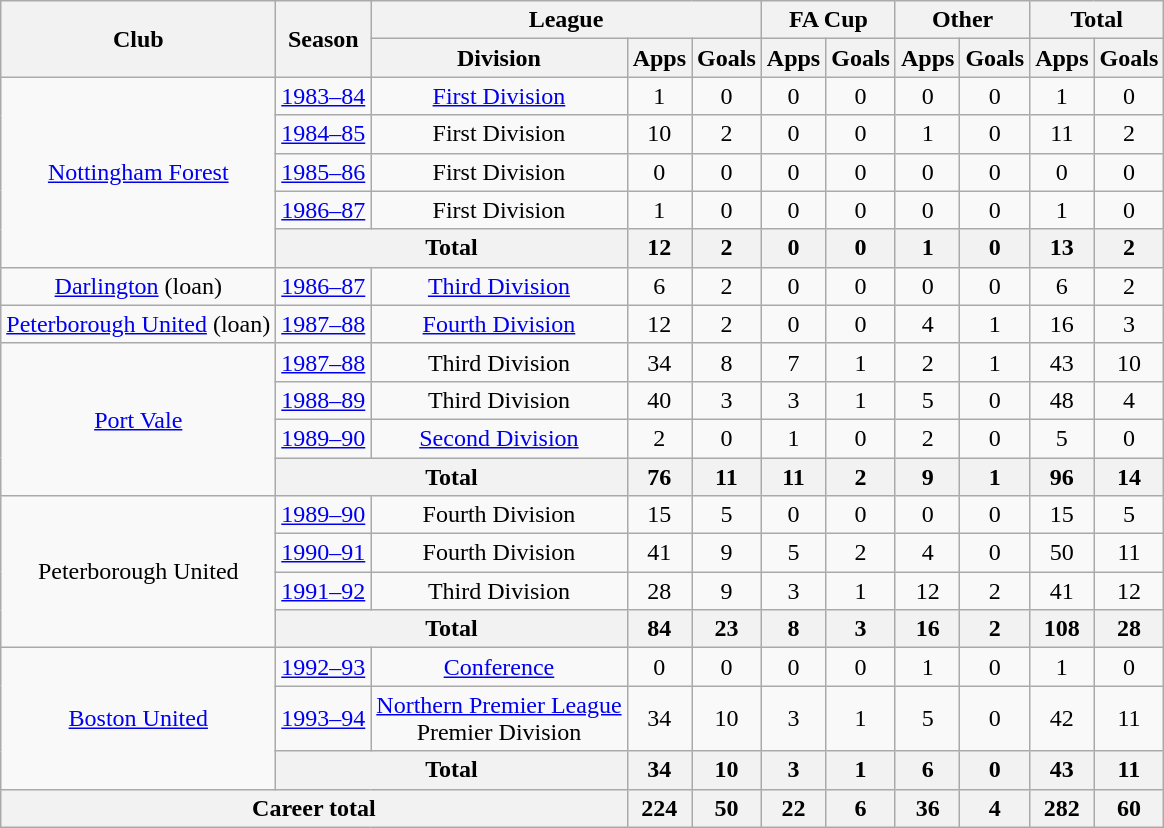<table class="wikitable" style="text-align: center;">
<tr>
<th rowspan="2">Club</th>
<th rowspan="2">Season</th>
<th colspan="3">League</th>
<th colspan="2">FA Cup</th>
<th colspan="2">Other</th>
<th colspan="2">Total</th>
</tr>
<tr>
<th>Division</th>
<th>Apps</th>
<th>Goals</th>
<th>Apps</th>
<th>Goals</th>
<th>Apps</th>
<th>Goals</th>
<th>Apps</th>
<th>Goals</th>
</tr>
<tr>
<td rowspan="5"><a href='#'>Nottingham Forest</a></td>
<td><a href='#'>1983–84</a></td>
<td><a href='#'>First Division</a></td>
<td>1</td>
<td>0</td>
<td>0</td>
<td>0</td>
<td>0</td>
<td>0</td>
<td>1</td>
<td>0</td>
</tr>
<tr>
<td><a href='#'>1984–85</a></td>
<td>First Division</td>
<td>10</td>
<td>2</td>
<td>0</td>
<td>0</td>
<td>1</td>
<td>0</td>
<td>11</td>
<td>2</td>
</tr>
<tr>
<td><a href='#'>1985–86</a></td>
<td>First Division</td>
<td>0</td>
<td>0</td>
<td>0</td>
<td>0</td>
<td>0</td>
<td>0</td>
<td>0</td>
<td>0</td>
</tr>
<tr>
<td><a href='#'>1986–87</a></td>
<td>First Division</td>
<td>1</td>
<td>0</td>
<td>0</td>
<td>0</td>
<td>0</td>
<td>0</td>
<td>1</td>
<td>0</td>
</tr>
<tr>
<th colspan="2">Total</th>
<th>12</th>
<th>2</th>
<th>0</th>
<th>0</th>
<th>1</th>
<th>0</th>
<th>13</th>
<th>2</th>
</tr>
<tr>
<td><a href='#'>Darlington</a> (loan)</td>
<td><a href='#'>1986–87</a></td>
<td><a href='#'>Third Division</a></td>
<td>6</td>
<td>2</td>
<td>0</td>
<td>0</td>
<td>0</td>
<td>0</td>
<td>6</td>
<td>2</td>
</tr>
<tr>
<td><a href='#'>Peterborough United</a> (loan)</td>
<td><a href='#'>1987–88</a></td>
<td><a href='#'>Fourth Division</a></td>
<td>12</td>
<td>2</td>
<td>0</td>
<td>0</td>
<td>4</td>
<td>1</td>
<td>16</td>
<td>3</td>
</tr>
<tr>
<td rowspan="4"><a href='#'>Port Vale</a></td>
<td><a href='#'>1987–88</a></td>
<td>Third Division</td>
<td>34</td>
<td>8</td>
<td>7</td>
<td>1</td>
<td>2</td>
<td>1</td>
<td>43</td>
<td>10</td>
</tr>
<tr>
<td><a href='#'>1988–89</a></td>
<td>Third Division</td>
<td>40</td>
<td>3</td>
<td>3</td>
<td>1</td>
<td>5</td>
<td>0</td>
<td>48</td>
<td>4</td>
</tr>
<tr>
<td><a href='#'>1989–90</a></td>
<td><a href='#'>Second Division</a></td>
<td>2</td>
<td>0</td>
<td>1</td>
<td>0</td>
<td>2</td>
<td>0</td>
<td>5</td>
<td>0</td>
</tr>
<tr>
<th colspan="2">Total</th>
<th>76</th>
<th>11</th>
<th>11</th>
<th>2</th>
<th>9</th>
<th>1</th>
<th>96</th>
<th>14</th>
</tr>
<tr>
<td rowspan="4">Peterborough United</td>
<td><a href='#'>1989–90</a></td>
<td>Fourth Division</td>
<td>15</td>
<td>5</td>
<td>0</td>
<td>0</td>
<td>0</td>
<td>0</td>
<td>15</td>
<td>5</td>
</tr>
<tr>
<td><a href='#'>1990–91</a></td>
<td>Fourth Division</td>
<td>41</td>
<td>9</td>
<td>5</td>
<td>2</td>
<td>4</td>
<td>0</td>
<td>50</td>
<td>11</td>
</tr>
<tr>
<td><a href='#'>1991–92</a></td>
<td>Third Division</td>
<td>28</td>
<td>9</td>
<td>3</td>
<td>1</td>
<td>12</td>
<td>2</td>
<td>41</td>
<td>12</td>
</tr>
<tr>
<th colspan="2">Total</th>
<th>84</th>
<th>23</th>
<th>8</th>
<th>3</th>
<th>16</th>
<th>2</th>
<th>108</th>
<th>28</th>
</tr>
<tr>
<td rowspan="3"><a href='#'>Boston United</a></td>
<td><a href='#'>1992–93</a></td>
<td><a href='#'>Conference</a></td>
<td>0</td>
<td>0</td>
<td>0</td>
<td>0</td>
<td>1</td>
<td>0</td>
<td>1</td>
<td>0</td>
</tr>
<tr>
<td><a href='#'>1993–94</a></td>
<td><a href='#'>Northern Premier League</a><br>Premier Division</td>
<td>34</td>
<td>10</td>
<td>3</td>
<td>1</td>
<td>5</td>
<td>0</td>
<td>42</td>
<td>11</td>
</tr>
<tr>
<th colspan="2">Total</th>
<th>34</th>
<th>10</th>
<th>3</th>
<th>1</th>
<th>6</th>
<th>0</th>
<th>43</th>
<th>11</th>
</tr>
<tr>
<th colspan="3">Career total</th>
<th>224</th>
<th>50</th>
<th>22</th>
<th>6</th>
<th>36</th>
<th>4</th>
<th>282</th>
<th>60</th>
</tr>
</table>
